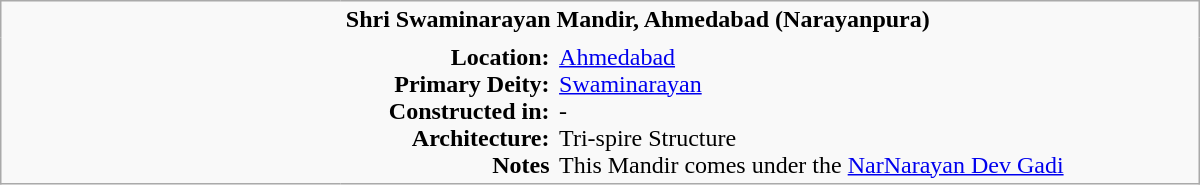<table class="wikitable plain" border="0" width="800">
<tr>
<td width="220px" rowspan="2" style="border:none;"></td>
<td valign="top" colspan=2 style="border:none;"><strong>Shri Swaminarayan Mandir, Ahmedabad (Narayanpura)</strong></td>
</tr>
<tr>
<td valign="top" style="text-align:right; border:none;"><strong>Location:</strong> <br><strong>Primary Deity:</strong><br><strong>Constructed in:</strong><br><strong>Architecture:</strong><br><strong>Notes</strong></td>
<td valign="top" style="border:none;"><a href='#'>Ahmedabad</a><br><a href='#'>Swaminarayan</a> <br>- <br>Tri-spire Structure  <br> This Mandir comes under the <a href='#'>NarNarayan Dev Gadi</a></td>
</tr>
</table>
